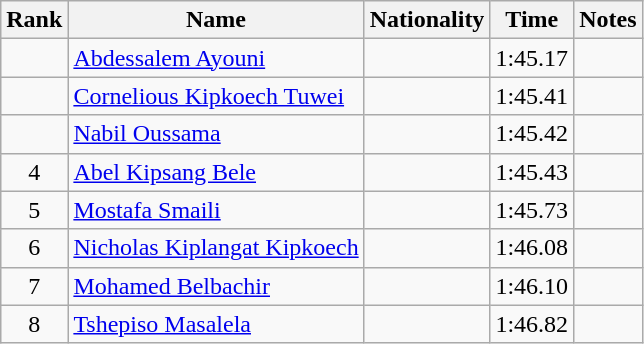<table class="wikitable sortable" style="text-align:center">
<tr>
<th>Rank</th>
<th>Name</th>
<th>Nationality</th>
<th>Time</th>
<th>Notes</th>
</tr>
<tr>
<td></td>
<td align=left><a href='#'>Abdessalem Ayouni</a></td>
<td align=left></td>
<td>1:45.17</td>
<td><strong></strong></td>
</tr>
<tr>
<td></td>
<td align=left><a href='#'>Cornelious Kipkoech Tuwei</a></td>
<td align=left></td>
<td>1:45.41</td>
<td></td>
</tr>
<tr>
<td></td>
<td align=left><a href='#'>Nabil Oussama</a></td>
<td align=left></td>
<td>1:45.42</td>
<td></td>
</tr>
<tr>
<td>4</td>
<td align=left><a href='#'>Abel Kipsang Bele</a></td>
<td align=left></td>
<td>1:45.43</td>
<td></td>
</tr>
<tr>
<td>5</td>
<td align=left><a href='#'>Mostafa Smaili</a></td>
<td align=left></td>
<td>1:45.73</td>
<td></td>
</tr>
<tr>
<td>6</td>
<td align=left><a href='#'>Nicholas Kiplangat Kipkoech</a></td>
<td align=left></td>
<td>1:46.08</td>
<td></td>
</tr>
<tr>
<td>7</td>
<td align=left><a href='#'>Mohamed Belbachir</a></td>
<td align=left></td>
<td>1:46.10</td>
<td></td>
</tr>
<tr>
<td>8</td>
<td align=left><a href='#'>Tshepiso Masalela</a></td>
<td align=left></td>
<td>1:46.82</td>
<td></td>
</tr>
</table>
